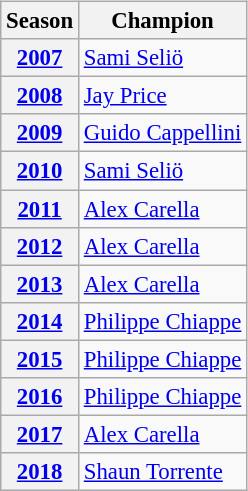<table class="wikitable" style="font-size: 95%; display:inline-table;">
<tr>
<th>Season</th>
<th>Champion</th>
</tr>
<tr>
<th><a href='#'>2007</a></th>
<td> <a href='#'>Sami Seliö</a></td>
</tr>
<tr>
<th><a href='#'>2008</a></th>
<td> <a href='#'>Jay Price</a></td>
</tr>
<tr>
<th><a href='#'>2009</a></th>
<td> <a href='#'>Guido Cappellini</a></td>
</tr>
<tr>
<th><a href='#'>2010</a></th>
<td> <a href='#'>Sami Seliö</a></td>
</tr>
<tr>
<th><a href='#'>2011</a></th>
<td> <a href='#'>Alex Carella</a></td>
</tr>
<tr>
<th><a href='#'>2012</a></th>
<td> <a href='#'>Alex Carella</a></td>
</tr>
<tr>
<th><a href='#'>2013</a></th>
<td> <a href='#'>Alex Carella</a></td>
</tr>
<tr>
<th><a href='#'>2014</a></th>
<td> <a href='#'>Philippe Chiappe</a></td>
</tr>
<tr>
<th><a href='#'>2015</a></th>
<td> <a href='#'>Philippe Chiappe</a></td>
</tr>
<tr>
<th><a href='#'>2016</a></th>
<td> <a href='#'>Philippe Chiappe</a></td>
</tr>
<tr>
<th><a href='#'>2017</a></th>
<td> <a href='#'>Alex Carella</a></td>
</tr>
<tr>
<th><a href='#'>2018</a></th>
<td> <a href='#'>Shaun Torrente</a></td>
</tr>
</table>
